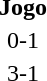<table>
<tr>
<th width=125></th>
<th width=auto>Jogo</th>
<th width=125></th>
</tr>
<tr>
<td align=right></td>
<td align=center>0-1</td>
<td align=left><strong></strong></td>
</tr>
<tr>
<td align=right><strong></strong></td>
<td align=center>3-1</td>
<td align=left></td>
</tr>
</table>
